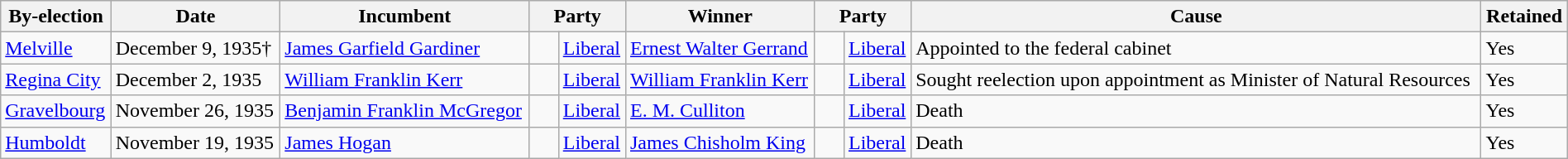<table class=wikitable style="width:100%">
<tr>
<th>By-election</th>
<th>Date</th>
<th>Incumbent</th>
<th colspan=2>Party</th>
<th>Winner</th>
<th colspan=2>Party</th>
<th>Cause</th>
<th>Retained</th>
</tr>
<tr>
<td><a href='#'>Melville</a></td>
<td>December 9, 1935†</td>
<td><a href='#'>James Garfield Gardiner</a></td>
<td>    </td>
<td><a href='#'>Liberal</a></td>
<td><a href='#'>Ernest Walter Gerrand</a></td>
<td>    </td>
<td><a href='#'>Liberal</a></td>
<td>Appointed to the federal cabinet</td>
<td>Yes</td>
</tr>
<tr>
<td><a href='#'>Regina City</a></td>
<td>December 2, 1935</td>
<td><a href='#'>William Franklin Kerr</a></td>
<td>    </td>
<td><a href='#'>Liberal</a></td>
<td><a href='#'>William Franklin Kerr</a></td>
<td>    </td>
<td><a href='#'>Liberal</a></td>
<td>Sought reelection upon appointment as Minister of Natural Resources</td>
<td>Yes</td>
</tr>
<tr>
<td><a href='#'>Gravelbourg</a></td>
<td>November 26, 1935</td>
<td><a href='#'>Benjamin Franklin McGregor</a></td>
<td>    </td>
<td><a href='#'>Liberal</a></td>
<td><a href='#'>E. M. Culliton</a></td>
<td>    </td>
<td><a href='#'>Liberal</a></td>
<td>Death</td>
<td>Yes</td>
</tr>
<tr>
<td><a href='#'>Humboldt</a></td>
<td>November 19, 1935</td>
<td><a href='#'>James Hogan</a></td>
<td>    </td>
<td><a href='#'>Liberal</a></td>
<td><a href='#'>James Chisholm King</a></td>
<td>    </td>
<td><a href='#'>Liberal</a></td>
<td>Death</td>
<td>Yes</td>
</tr>
</table>
